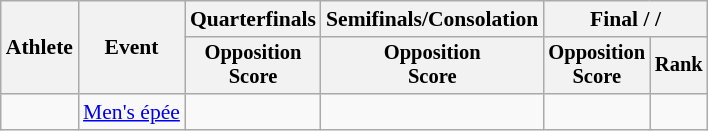<table class=wikitable style="font-size:90%">
<tr>
<th rowspan="2">Athlete</th>
<th rowspan="2">Event</th>
<th>Quarterfinals</th>
<th>Semifinals/Consolation</th>
<th colspan=2>Final /  / </th>
</tr>
<tr style="font-size:95%">
<th>Opposition<br>Score</th>
<th>Opposition<br>Score</th>
<th>Opposition<br>Score</th>
<th>Rank</th>
</tr>
<tr align=center>
<td align=left></td>
<td align=left><a href='#'>Men's épée</a></td>
<td></td>
<td></td>
<td></td>
<td></td>
</tr>
</table>
